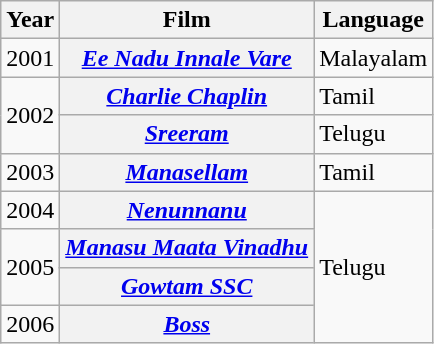<table class="wikitable sortable plainrowheaders">
<tr>
<th scope="col">Year</th>
<th scope="col">Film</th>
<th scope="col">Language</th>
</tr>
<tr>
<td>2001</td>
<th scope="row"><em><a href='#'>Ee Nadu Innale Vare</a></em></th>
<td>Malayalam</td>
</tr>
<tr>
<td rowspan="2">2002</td>
<th scope="row"><em><a href='#'>Charlie Chaplin</a></em></th>
<td>Tamil</td>
</tr>
<tr>
<th scope="row"><em><a href='#'>Sreeram</a></em></th>
<td>Telugu</td>
</tr>
<tr>
<td>2003</td>
<th scope="row"><em><a href='#'>Manasellam</a></em></th>
<td>Tamil</td>
</tr>
<tr>
<td>2004</td>
<th scope="row"><em><a href='#'>Nenunnanu</a></em></th>
<td rowspan="4">Telugu</td>
</tr>
<tr>
<td rowspan="2">2005</td>
<th scope="row"><em><a href='#'>Manasu Maata Vinadhu</a></em></th>
</tr>
<tr>
<th scope="row"><em><a href='#'>Gowtam SSC</a></em></th>
</tr>
<tr>
<td>2006</td>
<th scope="row"><em><a href='#'>Boss</a></em></th>
</tr>
</table>
